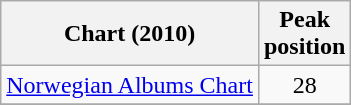<table class="wikitable sortable">
<tr>
<th align="center">Chart (2010)</th>
<th align="center">Peak<br>position</th>
</tr>
<tr>
<td align="center"><a href='#'>Norwegian Albums Chart</a></td>
<td align="center">28</td>
</tr>
<tr>
</tr>
</table>
